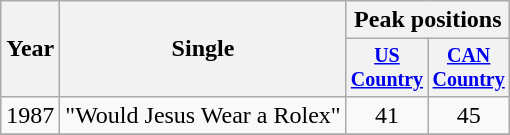<table class="wikitable" style="text-align:center;">
<tr>
<th rowspan="2">Year</th>
<th rowspan="2">Single</th>
<th colspan="2">Peak positions</th>
</tr>
<tr style="font-size:smaller;">
<th width="45"><a href='#'>US Country</a></th>
<th width="45"><a href='#'>CAN Country</a></th>
</tr>
<tr>
<td>1987</td>
<td align="left">"Would Jesus Wear a Rolex"</td>
<td>41</td>
<td>45</td>
</tr>
<tr>
</tr>
</table>
